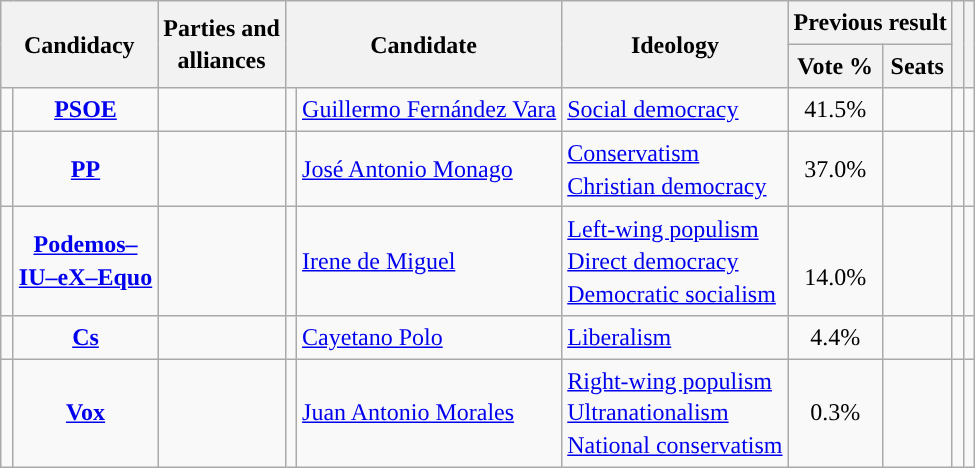<table class="wikitable" style="line-height:1.35em; text-align:left;">
<tr>
<th colspan="2" rowspan="2">Candidacy</th>
<th rowspan="2">Parties and<br>alliances</th>
<th colspan="2" rowspan="2">Candidate</th>
<th rowspan="2">Ideology</th>
<th colspan="2">Previous result</th>
<th rowspan="2"></th>
<th rowspan="2"></th>
</tr>
<tr>
<th>Vote %</th>
<th>Seats</th>
</tr>
<tr>
<td width="1" style="color:inherit;background:"></td>
<td align="center"><strong><a href='#'>PSOE</a></strong></td>
<td></td>
<td></td>
<td><a href='#'>Guillermo Fernández Vara</a></td>
<td><a href='#'>Social democracy</a></td>
<td align="center">41.5%</td>
<td></td>
<td></td>
<td></td>
</tr>
<tr>
<td style="color:inherit;background:"></td>
<td align="center"><strong><a href='#'>PP</a></strong></td>
<td></td>
<td></td>
<td><a href='#'>José Antonio Monago</a></td>
<td><a href='#'>Conservatism</a><br><a href='#'>Christian democracy</a></td>
<td align="center">37.0%</td>
<td></td>
<td></td>
<td></td>
</tr>
<tr>
<td style="color:inherit;background:"></td>
<td align="center"><strong><a href='#'>Podemos–<br>IU–eX–Equo</a></strong></td>
<td></td>
<td></td>
<td><a href='#'>Irene de Miguel</a></td>
<td><a href='#'>Left-wing populism</a><br><a href='#'>Direct democracy</a><br><a href='#'>Democratic socialism</a></td>
<td align="center"><br>14.0%<br></td>
<td></td>
<td></td>
<td><br></td>
</tr>
<tr>
<td style="color:inherit;background:"></td>
<td align="center"><strong><a href='#'>Cs</a></strong></td>
<td></td>
<td></td>
<td><a href='#'>Cayetano Polo</a></td>
<td><a href='#'>Liberalism</a></td>
<td align="center">4.4%</td>
<td></td>
<td></td>
<td></td>
</tr>
<tr>
<td style="color:inherit;background:"></td>
<td align="center"><strong><a href='#'>Vox</a></strong></td>
<td></td>
<td></td>
<td><a href='#'>Juan Antonio Morales</a></td>
<td><a href='#'>Right-wing populism</a><br><a href='#'>Ultranationalism</a><br><a href='#'>National conservatism</a></td>
<td align="center">0.3%</td>
<td></td>
<td></td>
<td></td>
</tr>
</table>
